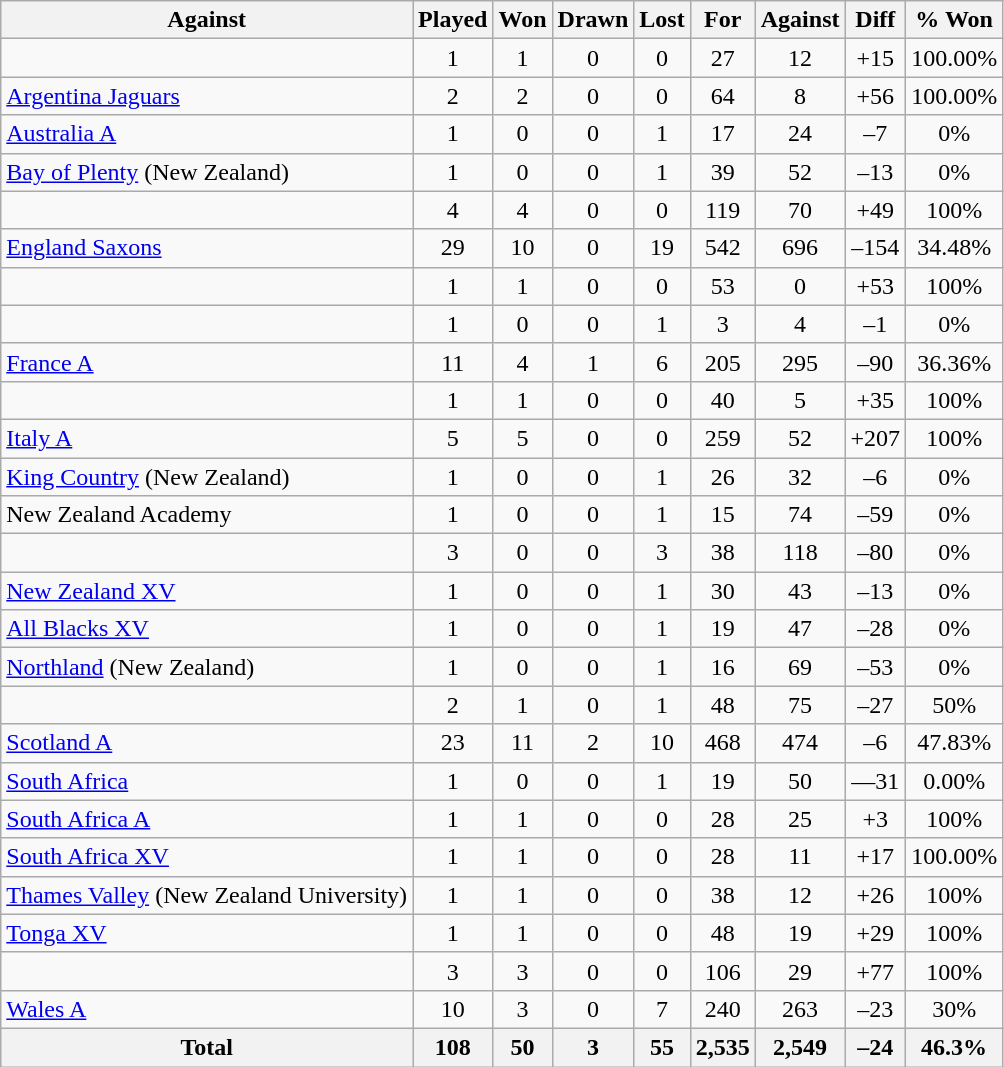<table class="wikitable sortable" style="text-align:center">
<tr>
<th>Against</th>
<th>Played</th>
<th>Won</th>
<th>Drawn</th>
<th>Lost</th>
<th>For</th>
<th>Against</th>
<th>Diff</th>
<th>% Won</th>
</tr>
<tr>
<td style="text-align:left;"></td>
<td>1</td>
<td>1</td>
<td>0</td>
<td>0</td>
<td>27</td>
<td>12</td>
<td>+15</td>
<td>100.00%</td>
</tr>
<tr>
<td style="text-align:left;"> <a href='#'>Argentina Jaguars</a></td>
<td>2</td>
<td>2</td>
<td>0</td>
<td>0</td>
<td>64</td>
<td>8</td>
<td>+56</td>
<td>100.00%</td>
</tr>
<tr>
<td style="text-align:left;"> <a href='#'>Australia A</a></td>
<td>1</td>
<td>0</td>
<td>0</td>
<td>1</td>
<td>17</td>
<td>24</td>
<td>–7</td>
<td>0%</td>
</tr>
<tr>
<td style="text-align:left;"><a href='#'>Bay of Plenty</a> (New Zealand)</td>
<td>1</td>
<td>0</td>
<td>0</td>
<td>1</td>
<td>39</td>
<td>52</td>
<td>–13</td>
<td>0%</td>
</tr>
<tr>
<td style="text-align:left;"></td>
<td>4</td>
<td>4</td>
<td>0</td>
<td>0</td>
<td>119</td>
<td>70</td>
<td>+49</td>
<td>100%</td>
</tr>
<tr>
<td style="text-align:left;"> <a href='#'>England Saxons</a></td>
<td>29</td>
<td>10</td>
<td>0</td>
<td>19</td>
<td>542</td>
<td>696</td>
<td>–154</td>
<td>34.48%</td>
</tr>
<tr>
<td style="text-align:left;"></td>
<td>1</td>
<td>1</td>
<td>0</td>
<td>0</td>
<td>53</td>
<td>0</td>
<td>+53</td>
<td>100%</td>
</tr>
<tr>
<td style="text-align:left;"></td>
<td>1</td>
<td>0</td>
<td>0</td>
<td>1</td>
<td>3</td>
<td>4</td>
<td>–1</td>
<td>0%</td>
</tr>
<tr>
<td style="text-align:left;"> <a href='#'>France A</a></td>
<td>11</td>
<td>4</td>
<td>1</td>
<td>6</td>
<td>205</td>
<td>295</td>
<td>–90</td>
<td>36.36%</td>
</tr>
<tr>
<td style="text-align:left;"></td>
<td>1</td>
<td>1</td>
<td>0</td>
<td>0</td>
<td>40</td>
<td>5</td>
<td>+35</td>
<td>100%</td>
</tr>
<tr>
<td style="text-align:left;"> <a href='#'>Italy A</a></td>
<td>5</td>
<td>5</td>
<td>0</td>
<td>0</td>
<td>259</td>
<td>52</td>
<td>+207</td>
<td>100%</td>
</tr>
<tr>
<td style="text-align:left;"><a href='#'>King Country</a> (New Zealand)</td>
<td>1</td>
<td>0</td>
<td>0</td>
<td>1</td>
<td>26</td>
<td>32</td>
<td>–6</td>
<td>0%</td>
</tr>
<tr>
<td style="text-align:left;">New Zealand Academy</td>
<td>1</td>
<td>0</td>
<td>0</td>
<td>1</td>
<td>15</td>
<td>74</td>
<td>–59</td>
<td>0%</td>
</tr>
<tr>
<td style="text-align:left;"> </td>
<td>3</td>
<td>0</td>
<td>0</td>
<td>3</td>
<td>38</td>
<td>118</td>
<td>–80</td>
<td>0%</td>
</tr>
<tr>
<td style="text-align:left;"> <a href='#'>New Zealand XV</a></td>
<td>1</td>
<td>0</td>
<td>0</td>
<td>1</td>
<td>30</td>
<td>43</td>
<td>–13</td>
<td>0%</td>
</tr>
<tr>
<td style="text-align:left;"> <a href='#'>All Blacks XV</a></td>
<td>1</td>
<td>0</td>
<td>0</td>
<td>1</td>
<td>19</td>
<td>47</td>
<td>–28</td>
<td>0%</td>
</tr>
<tr>
<td style="text-align:left;"><a href='#'>Northland</a> (New Zealand)</td>
<td>1</td>
<td>0</td>
<td>0</td>
<td>1</td>
<td>16</td>
<td>69</td>
<td>–53</td>
<td>0%</td>
</tr>
<tr>
<td style="text-align:left;"></td>
<td>2</td>
<td>1</td>
<td>0</td>
<td>1</td>
<td>48</td>
<td>75</td>
<td>–27</td>
<td>50%</td>
</tr>
<tr>
<td style="text-align:left;"> <a href='#'>Scotland A</a></td>
<td>23</td>
<td>11</td>
<td>2</td>
<td>10</td>
<td>468</td>
<td>474</td>
<td>–6</td>
<td>47.83%</td>
</tr>
<tr>
<td style="text-align:left;"> <a href='#'>South Africa</a></td>
<td>1</td>
<td>0</td>
<td>0</td>
<td>1</td>
<td>19</td>
<td>50</td>
<td>—31</td>
<td>0.00%</td>
</tr>
<tr>
<td style="text-align:left;"> <a href='#'>South Africa A</a></td>
<td>1</td>
<td>1</td>
<td>0</td>
<td>0</td>
<td>28</td>
<td>25</td>
<td>+3</td>
<td>100%</td>
</tr>
<tr>
<td style="text-align:left;"> <a href='#'>South Africa XV</a></td>
<td>1</td>
<td>1</td>
<td>0</td>
<td>0</td>
<td>28</td>
<td>11</td>
<td>+17</td>
<td>100.00%</td>
</tr>
<tr>
<td style="text-align:left;"><a href='#'>Thames Valley</a> (New Zealand University)</td>
<td>1</td>
<td>1</td>
<td>0</td>
<td>0</td>
<td>38</td>
<td>12</td>
<td>+26</td>
<td>100%</td>
</tr>
<tr>
<td style="text-align:left;"> <a href='#'>Tonga XV</a></td>
<td>1</td>
<td>1</td>
<td>0</td>
<td>0</td>
<td>48</td>
<td>19</td>
<td>+29</td>
<td>100%</td>
</tr>
<tr>
<td style="text-align:left;"></td>
<td>3</td>
<td>3</td>
<td>0</td>
<td>0</td>
<td>106</td>
<td>29</td>
<td>+77</td>
<td>100%</td>
</tr>
<tr>
<td style="text-align:left;"> <a href='#'>Wales A</a></td>
<td>10</td>
<td>3</td>
<td>0</td>
<td>7</td>
<td>240</td>
<td>263</td>
<td>–23</td>
<td>30%</td>
</tr>
<tr class="sortbottom">
<th>Total</th>
<th><strong>108</strong></th>
<th><strong>50</strong></th>
<th><strong>3</strong></th>
<th><strong>55</strong></th>
<th><strong>2,535</strong></th>
<th><strong>2,549</strong></th>
<th>–24</th>
<th>46.3%</th>
</tr>
</table>
